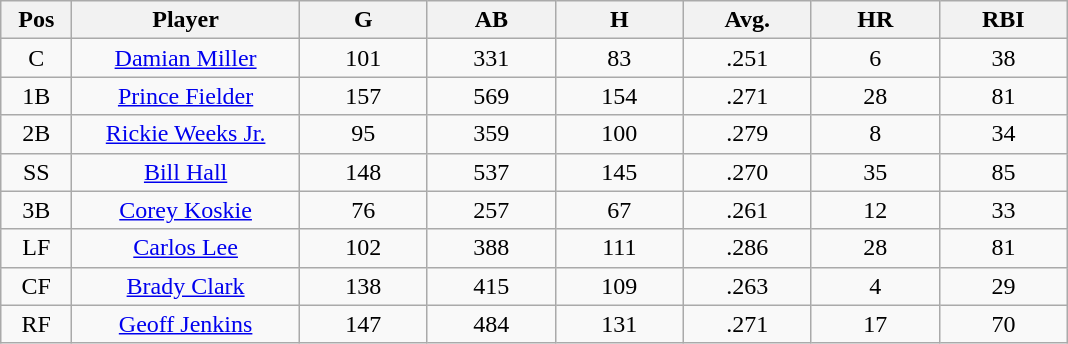<table class="wikitable sortable">
<tr>
<th bgcolor="#DDDDFF" width="5%">Pos</th>
<th bgcolor="#DDDDFF" width="16%">Player</th>
<th bgcolor="#DDDDFF" width="9%">G</th>
<th bgcolor="#DDDDFF" width="9%">AB</th>
<th bgcolor="#DDDDFF" width="9%">H</th>
<th bgcolor="#DDDDFF" width="9%">Avg.</th>
<th bgcolor="#DDDDFF" width="9%">HR</th>
<th bgcolor="#DDDDFF" width="9%">RBI</th>
</tr>
<tr align="center">
<td>C</td>
<td><a href='#'>Damian Miller</a></td>
<td>101</td>
<td>331</td>
<td>83</td>
<td>.251</td>
<td>6</td>
<td>38</td>
</tr>
<tr align=center>
<td>1B</td>
<td><a href='#'>Prince Fielder</a></td>
<td>157</td>
<td>569</td>
<td>154</td>
<td>.271</td>
<td>28</td>
<td>81</td>
</tr>
<tr align=center>
<td>2B</td>
<td><a href='#'>Rickie Weeks Jr.</a></td>
<td>95</td>
<td>359</td>
<td>100</td>
<td>.279</td>
<td>8</td>
<td>34</td>
</tr>
<tr align=center>
<td>SS</td>
<td><a href='#'>Bill Hall</a></td>
<td>148</td>
<td>537</td>
<td>145</td>
<td>.270</td>
<td>35</td>
<td>85</td>
</tr>
<tr align=center>
<td>3B</td>
<td><a href='#'>Corey Koskie</a></td>
<td>76</td>
<td>257</td>
<td>67</td>
<td>.261</td>
<td>12</td>
<td>33</td>
</tr>
<tr align=center>
<td>LF</td>
<td><a href='#'>Carlos Lee</a></td>
<td>102</td>
<td>388</td>
<td>111</td>
<td>.286</td>
<td>28</td>
<td>81</td>
</tr>
<tr align=center>
<td>CF</td>
<td><a href='#'>Brady Clark</a></td>
<td>138</td>
<td>415</td>
<td>109</td>
<td>.263</td>
<td>4</td>
<td>29</td>
</tr>
<tr align=center>
<td>RF</td>
<td><a href='#'>Geoff Jenkins</a></td>
<td>147</td>
<td>484</td>
<td>131</td>
<td>.271</td>
<td>17</td>
<td>70</td>
</tr>
</table>
